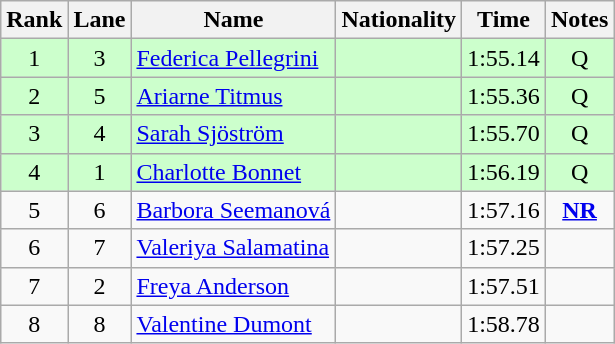<table class="wikitable sortable" style="text-align:center">
<tr>
<th>Rank</th>
<th>Lane</th>
<th>Name</th>
<th>Nationality</th>
<th>Time</th>
<th>Notes</th>
</tr>
<tr bgcolor=ccffcc>
<td>1</td>
<td>3</td>
<td align=left><a href='#'>Federica Pellegrini</a></td>
<td align=left></td>
<td>1:55.14</td>
<td>Q</td>
</tr>
<tr bgcolor=ccffcc>
<td>2</td>
<td>5</td>
<td align=left><a href='#'>Ariarne Titmus</a></td>
<td align=left></td>
<td>1:55.36</td>
<td>Q</td>
</tr>
<tr bgcolor=ccffcc>
<td>3</td>
<td>4</td>
<td align=left><a href='#'>Sarah Sjöström</a></td>
<td align=left></td>
<td>1:55.70</td>
<td>Q</td>
</tr>
<tr bgcolor=ccffcc>
<td>4</td>
<td>1</td>
<td align=left><a href='#'>Charlotte Bonnet</a></td>
<td align=left></td>
<td>1:56.19</td>
<td>Q</td>
</tr>
<tr>
<td>5</td>
<td>6</td>
<td align=left><a href='#'>Barbora Seemanová</a></td>
<td align=left></td>
<td>1:57.16</td>
<td><strong><a href='#'>NR</a></strong></td>
</tr>
<tr>
<td>6</td>
<td>7</td>
<td align=left><a href='#'>Valeriya Salamatina</a></td>
<td align=left></td>
<td>1:57.25</td>
<td></td>
</tr>
<tr>
<td>7</td>
<td>2</td>
<td align=left><a href='#'>Freya Anderson</a></td>
<td align=left></td>
<td>1:57.51</td>
<td></td>
</tr>
<tr>
<td>8</td>
<td>8</td>
<td align=left><a href='#'>Valentine Dumont</a></td>
<td align=left></td>
<td>1:58.78</td>
<td></td>
</tr>
</table>
